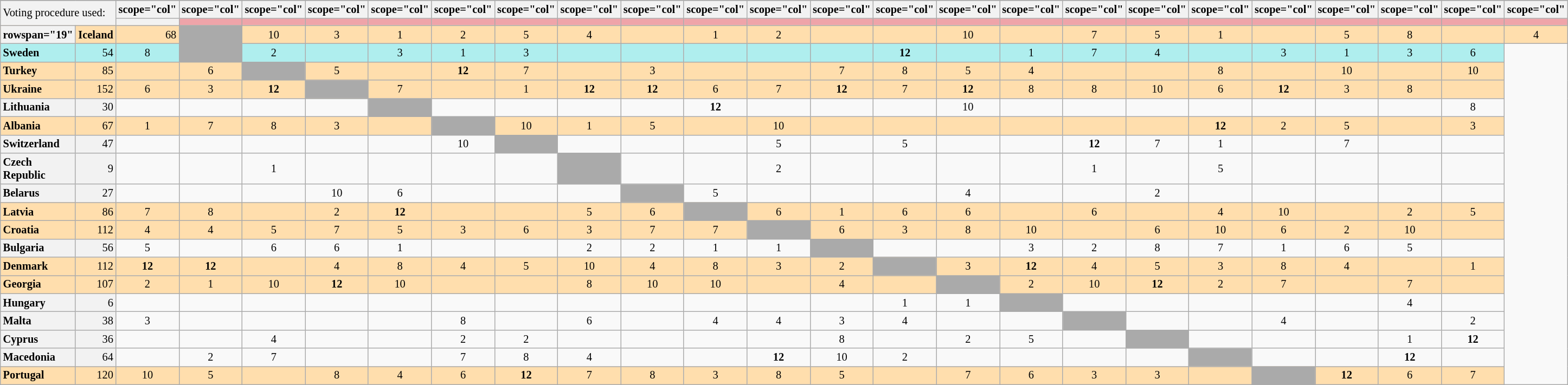<table class="wikitable plainrowheaders" style="text-align:center; font-size:85%;">
<tr>
</tr>
<tr>
<td colspan="2" rowspan="2" style="text-align:left; background:#F2F2F2">Voting procedure used:<br></td>
<th>scope="col" </th>
<th>scope="col" </th>
<th>scope="col" </th>
<th>scope="col" </th>
<th>scope="col" </th>
<th>scope="col" </th>
<th>scope="col" </th>
<th>scope="col" </th>
<th>scope="col" </th>
<th>scope="col" </th>
<th>scope="col" </th>
<th>scope="col" </th>
<th>scope="col" </th>
<th>scope="col" </th>
<th>scope="col" </th>
<th>scope="col" </th>
<th>scope="col" </th>
<th>scope="col" </th>
<th>scope="col" </th>
<th>scope="col" </th>
<th>scope="col" </th>
<th>scope="col" </th>
<th>scope="col" </th>
</tr>
<tr>
<th style="height:2px; border-top:1px solid transparent;"></th>
<td style="background:#EFA4A9;"></td>
<td style="background:#EFA4A9;"></td>
<td style="background:#EFA4A9;"></td>
<td style="background:#EFA4A9;"></td>
<td style="background:#EFA4A9;"></td>
<td style="background:#EFA4A9;"></td>
<td style="background:#EFA4A9;"></td>
<td style="background:#EFA4A9;"></td>
<td style="background:#EFA4A9;"></td>
<td style="background:#EFA4A9;"></td>
<td style="background:#EFA4A9;"></td>
<td style="background:#EFA4A9;"></td>
<td style="background:#EFA4A9;"></td>
<td style="background:#EFA4A9;"></td>
<td style="background:#EFA4A9;"></td>
<td style="background:#EFA4A9;"></td>
<td style="background:#EFA4A9;"></td>
<td style="background:#EFA4A9;"></td>
<td style="background:#EFA4A9;"></td>
<td style="background:#EFA4A9;"></td>
<td style="background:#EFA4A9;"></td>
<td style="background:#EFA4A9;"></td>
</tr>
<tr style="background:#ffdead;">
<th>rowspan="19" </th>
<th scope="row" style="text-align:left; font-weight:bold; background:#ffdead;">Iceland</th>
<td style="text-align:right;">68</td>
<td style="text-align:left; background:#aaa;"></td>
<td>10</td>
<td>3</td>
<td>1</td>
<td>2</td>
<td>5</td>
<td>4</td>
<td></td>
<td>1</td>
<td>2</td>
<td></td>
<td></td>
<td>10</td>
<td></td>
<td>7</td>
<td>5</td>
<td>1</td>
<td></td>
<td>5</td>
<td>8</td>
<td></td>
<td>4</td>
</tr>
<tr style="background:paleturquoise;">
<th scope="row" style="text-align:left; font-weight:bold; background:paleturquoise;">Sweden </th>
<td style="text-align:right;">54</td>
<td>8</td>
<td style="text-align:left; background:#aaa;"></td>
<td>2</td>
<td></td>
<td>3</td>
<td>1</td>
<td>3</td>
<td></td>
<td></td>
<td></td>
<td></td>
<td></td>
<td><strong>12</strong></td>
<td></td>
<td>1</td>
<td>7</td>
<td>4</td>
<td></td>
<td>3</td>
<td>1</td>
<td>3</td>
<td>6</td>
</tr>
<tr style="background:#ffdead;">
<th scope="row" style="text-align:left; font-weight:bold; background:#ffdead;">Turkey</th>
<td style="text-align:right;">85</td>
<td></td>
<td>6</td>
<td style="text-align:left; background:#aaa;"></td>
<td>5</td>
<td></td>
<td><strong>12</strong></td>
<td>7</td>
<td></td>
<td>3</td>
<td></td>
<td></td>
<td>7</td>
<td>8</td>
<td>5</td>
<td>4</td>
<td></td>
<td></td>
<td>8</td>
<td></td>
<td>10</td>
<td></td>
<td>10</td>
</tr>
<tr style="background:#ffdead;">
<th scope="row" style="text-align:left; font-weight:bold; background:#ffdead;">Ukraine</th>
<td style="text-align:right;">152</td>
<td>6</td>
<td>3</td>
<td><strong>12</strong></td>
<td style="text-align:left; background:#aaa;"></td>
<td>7</td>
<td></td>
<td>1</td>
<td><strong>12</strong></td>
<td><strong>12</strong></td>
<td>6</td>
<td>7</td>
<td><strong>12</strong></td>
<td>7</td>
<td><strong>12</strong></td>
<td>8</td>
<td>8</td>
<td>10</td>
<td>6</td>
<td><strong>12</strong></td>
<td>3</td>
<td>8</td>
<td></td>
</tr>
<tr>
<th scope="row" style="text-align:left; background:#f2f2f2;">Lithuania</th>
<td style="text-align:right; background:#f2f2f2;">30</td>
<td></td>
<td></td>
<td></td>
<td></td>
<td style="text-align:left; background:#aaa;"></td>
<td></td>
<td></td>
<td></td>
<td></td>
<td><strong>12</strong></td>
<td></td>
<td></td>
<td></td>
<td>10</td>
<td></td>
<td></td>
<td></td>
<td></td>
<td></td>
<td></td>
<td></td>
<td>8</td>
</tr>
<tr style="background:#ffdead;">
<th scope="row" style="text-align:left; font-weight:bold; background:#ffdead;">Albania</th>
<td style="text-align:right;">67</td>
<td>1</td>
<td>7</td>
<td>8</td>
<td>3</td>
<td></td>
<td style="text-align:left; background:#aaa;"></td>
<td>10</td>
<td>1</td>
<td>5</td>
<td></td>
<td>10</td>
<td></td>
<td></td>
<td></td>
<td></td>
<td></td>
<td></td>
<td><strong>12</strong></td>
<td>2</td>
<td>5</td>
<td></td>
<td>3</td>
</tr>
<tr>
<th scope="row" style="text-align:left; background:#f2f2f2;">Switzerland</th>
<td style="text-align:right; background:#f2f2f2;">47</td>
<td></td>
<td></td>
<td></td>
<td></td>
<td></td>
<td>10</td>
<td style="text-align:left; background:#aaa;"></td>
<td></td>
<td></td>
<td></td>
<td>5</td>
<td></td>
<td>5</td>
<td></td>
<td></td>
<td><strong>12</strong></td>
<td>7</td>
<td>1</td>
<td></td>
<td>7</td>
<td></td>
<td></td>
</tr>
<tr>
<th scope="row" style="text-align:left; background:#f2f2f2;">Czech Republic</th>
<td style="text-align:right; background:#f2f2f2;">9</td>
<td></td>
<td></td>
<td>1</td>
<td></td>
<td></td>
<td></td>
<td></td>
<td style="text-align:left; background:#aaa;"></td>
<td></td>
<td></td>
<td>2</td>
<td></td>
<td></td>
<td></td>
<td></td>
<td>1</td>
<td></td>
<td>5</td>
<td></td>
<td></td>
<td></td>
<td></td>
</tr>
<tr>
<th scope="row" style="text-align:left; background:#f2f2f2;">Belarus</th>
<td style="text-align:right; background:#f2f2f2;">27</td>
<td></td>
<td></td>
<td></td>
<td>10</td>
<td>6</td>
<td></td>
<td></td>
<td></td>
<td style="text-align:left; background:#aaa;"></td>
<td>5</td>
<td></td>
<td></td>
<td></td>
<td>4</td>
<td></td>
<td></td>
<td>2</td>
<td></td>
<td></td>
<td></td>
<td></td>
<td></td>
</tr>
<tr style="background:#ffdead;">
<th scope="row" style="text-align:left; font-weight:bold; background:#ffdead;">Latvia</th>
<td style="text-align:right;">86</td>
<td>7</td>
<td>8</td>
<td></td>
<td>2</td>
<td><strong>12</strong></td>
<td></td>
<td></td>
<td>5</td>
<td>6</td>
<td style="text-align:left; background:#aaa;"></td>
<td>6</td>
<td>1</td>
<td>6</td>
<td>6</td>
<td></td>
<td>6</td>
<td></td>
<td>4</td>
<td>10</td>
<td></td>
<td>2</td>
<td>5</td>
</tr>
<tr style="background:#ffdead;">
<th scope="row" style="text-align:left; font-weight:bold; background:#ffdead;">Croatia</th>
<td style="text-align:right;">112</td>
<td>4</td>
<td>4</td>
<td>5</td>
<td>7</td>
<td>5</td>
<td>3</td>
<td>6</td>
<td>3</td>
<td>7</td>
<td>7</td>
<td style="text-align:left; background:#aaa;"></td>
<td>6</td>
<td>3</td>
<td>8</td>
<td>10</td>
<td></td>
<td>6</td>
<td>10</td>
<td>6</td>
<td>2</td>
<td>10</td>
<td></td>
</tr>
<tr>
<th scope="row" style="text-align:left; background:#f2f2f2;">Bulgaria</th>
<td style="text-align:right; background:#f2f2f2;">56</td>
<td>5</td>
<td></td>
<td>6</td>
<td>6</td>
<td>1</td>
<td></td>
<td></td>
<td>2</td>
<td>2</td>
<td>1</td>
<td>1</td>
<td style="text-align:left; background:#aaa;"></td>
<td></td>
<td></td>
<td>3</td>
<td>2</td>
<td>8</td>
<td>7</td>
<td>1</td>
<td>6</td>
<td>5</td>
<td></td>
</tr>
<tr style="background:#ffdead;">
<th scope="row" style="text-align:left; font-weight:bold; background:#ffdead;">Denmark</th>
<td style="text-align:right;">112</td>
<td><strong>12</strong></td>
<td><strong>12</strong></td>
<td></td>
<td>4</td>
<td>8</td>
<td>4</td>
<td>5</td>
<td>10</td>
<td>4</td>
<td>8</td>
<td>3</td>
<td>2</td>
<td style="text-align:left; background:#aaa;"></td>
<td>3</td>
<td><strong>12</strong></td>
<td>4</td>
<td>5</td>
<td>3</td>
<td>8</td>
<td>4</td>
<td></td>
<td>1</td>
</tr>
<tr style="background:#ffdead;">
<th scope="row" style="text-align:left; font-weight:bold; background:#ffdead;">Georgia</th>
<td style="text-align:right;">107</td>
<td>2</td>
<td>1</td>
<td>10</td>
<td><strong>12</strong></td>
<td>10</td>
<td></td>
<td></td>
<td>8</td>
<td>10</td>
<td>10</td>
<td></td>
<td>4</td>
<td></td>
<td style="text-align:left; background:#aaa;"></td>
<td>2</td>
<td>10</td>
<td><strong>12</strong></td>
<td>2</td>
<td>7</td>
<td></td>
<td>7</td>
<td></td>
</tr>
<tr>
<th scope="row" style="text-align:left; background:#f2f2f2;">Hungary</th>
<td style="text-align:right; background:#f2f2f2;">6</td>
<td></td>
<td></td>
<td></td>
<td></td>
<td></td>
<td></td>
<td></td>
<td></td>
<td></td>
<td></td>
<td></td>
<td></td>
<td>1</td>
<td>1</td>
<td style="text-align:left; background:#aaa;"></td>
<td></td>
<td></td>
<td></td>
<td></td>
<td></td>
<td>4</td>
<td></td>
</tr>
<tr>
<th scope="row" style="text-align:left; background:#f2f2f2;">Malta</th>
<td style="text-align:right; background:#f2f2f2;">38</td>
<td>3</td>
<td></td>
<td></td>
<td></td>
<td></td>
<td>8</td>
<td></td>
<td>6</td>
<td></td>
<td>4</td>
<td>4</td>
<td>3</td>
<td>4</td>
<td></td>
<td></td>
<td style="text-align:left; background:#aaa;"></td>
<td></td>
<td></td>
<td>4</td>
<td></td>
<td></td>
<td>2</td>
</tr>
<tr>
<th scope="row" style="text-align:left; background:#f2f2f2;">Cyprus</th>
<td style="text-align:right; background:#f2f2f2;">36</td>
<td></td>
<td></td>
<td>4</td>
<td></td>
<td></td>
<td>2</td>
<td>2</td>
<td></td>
<td></td>
<td></td>
<td></td>
<td>8</td>
<td></td>
<td>2</td>
<td>5</td>
<td></td>
<td style="text-align:left; background:#aaa;"></td>
<td></td>
<td></td>
<td></td>
<td>1</td>
<td><strong>12</strong></td>
</tr>
<tr>
<th scope="row" style="text-align:left; background:#f2f2f2;">Macedonia</th>
<td style="text-align:right; background:#f2f2f2;">64</td>
<td></td>
<td>2</td>
<td>7</td>
<td></td>
<td></td>
<td>7</td>
<td>8</td>
<td>4</td>
<td></td>
<td></td>
<td><strong>12</strong></td>
<td>10</td>
<td>2</td>
<td></td>
<td></td>
<td></td>
<td></td>
<td style="text-align:left; background:#aaa;"></td>
<td></td>
<td></td>
<td><strong>12</strong></td>
<td></td>
</tr>
<tr style="background:#ffdead;">
<th scope="row" style="text-align:left; font-weight:bold; background:#ffdead;">Portugal</th>
<td style="text-align:right;">120</td>
<td>10</td>
<td>5</td>
<td></td>
<td>8</td>
<td>4</td>
<td>6</td>
<td><strong>12</strong></td>
<td>7</td>
<td>8</td>
<td>3</td>
<td>8</td>
<td>5</td>
<td></td>
<td>7</td>
<td>6</td>
<td>3</td>
<td>3</td>
<td></td>
<td style="text-align:left; background:#aaa;"></td>
<td><strong>12</strong></td>
<td>6</td>
<td>7</td>
</tr>
</table>
